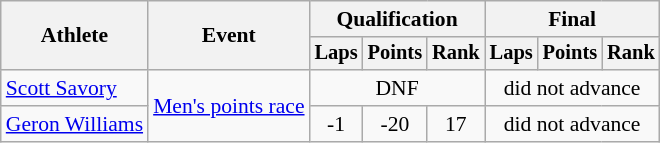<table class=wikitable style="font-size:90%">
<tr>
<th rowspan=2>Athlete</th>
<th rowspan=2>Event</th>
<th colspan=3>Qualification</th>
<th colspan=3>Final</th>
</tr>
<tr style="font-size:95%">
<th>Laps</th>
<th>Points</th>
<th>Rank</th>
<th>Laps</th>
<th>Points</th>
<th>Rank</th>
</tr>
<tr align=center>
<td align=left><a href='#'>Scott Savory</a></td>
<td align=left rowspan="2"><a href='#'>Men's points race</a></td>
<td colspan=3>DNF</td>
<td colspan=3>did not advance</td>
</tr>
<tr align=center>
<td align=left><a href='#'>Geron Williams</a></td>
<td>-1</td>
<td>-20</td>
<td>17</td>
<td colspan=3>did not advance</td>
</tr>
</table>
